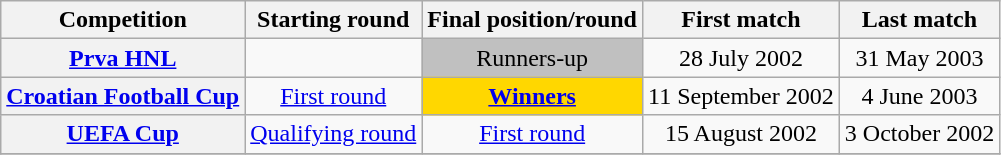<table class="wikitable plainrowheaders" style="text-align:center;">
<tr>
<th scope=col>Competition</th>
<th scope=col>Starting round</th>
<th scope=col>Final position/round</th>
<th scope=col>First match</th>
<th scope=col>Last match</th>
</tr>
<tr>
<th scope=row align=left><a href='#'>Prva HNL</a></th>
<td></td>
<td style="background: silver">Runners-up</td>
<td>28 July 2002</td>
<td>31 May 2003</td>
</tr>
<tr>
<th scope=row align=left><a href='#'>Croatian Football Cup</a></th>
<td><a href='#'>First round</a></td>
<td style="background: gold"><strong><a href='#'>Winners</a></strong></td>
<td>11 September 2002</td>
<td>4 June 2003</td>
</tr>
<tr>
<th scope=row align=left><a href='#'>UEFA Cup</a></th>
<td><a href='#'>Qualifying round</a></td>
<td><a href='#'>First round</a></td>
<td>15 August 2002</td>
<td>3 October 2002</td>
</tr>
<tr>
</tr>
</table>
